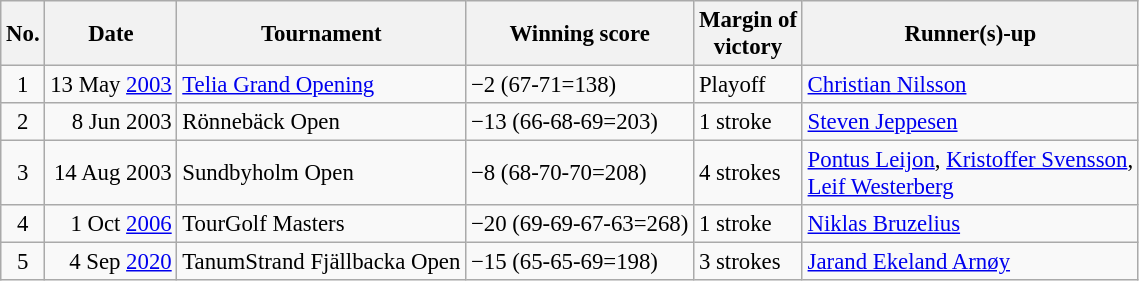<table class="wikitable" style="font-size:95%;">
<tr>
<th>No.</th>
<th>Date</th>
<th>Tournament</th>
<th>Winning score</th>
<th>Margin of<br>victory</th>
<th>Runner(s)-up</th>
</tr>
<tr>
<td align=center>1</td>
<td align=right>13 May <a href='#'>2003</a></td>
<td><a href='#'>Telia Grand Opening</a></td>
<td>−2 (67-71=138)</td>
<td>Playoff</td>
<td> <a href='#'>Christian Nilsson</a></td>
</tr>
<tr>
<td align=center>2</td>
<td align=right>8 Jun 2003</td>
<td>Rönnebäck Open</td>
<td>−13 (66-68-69=203)</td>
<td>1 stroke</td>
<td> <a href='#'>Steven Jeppesen</a></td>
</tr>
<tr>
<td align=center>3</td>
<td align=right>14 Aug 2003</td>
<td>Sundbyholm Open</td>
<td>−8 (68-70-70=208)</td>
<td>4 strokes</td>
<td> <a href='#'>Pontus Leijon</a>,  <a href='#'>Kristoffer Svensson</a>,<br> <a href='#'>Leif Westerberg</a></td>
</tr>
<tr>
<td align=center>4</td>
<td align=right>1 Oct <a href='#'>2006</a></td>
<td>TourGolf Masters</td>
<td>−20 (69-69-67-63=268)</td>
<td>1 stroke</td>
<td> <a href='#'>Niklas Bruzelius</a></td>
</tr>
<tr>
<td align=center>5</td>
<td align=right>4 Sep <a href='#'>2020</a></td>
<td>TanumStrand Fjällbacka Open</td>
<td>−15 (65-65-69=198)</td>
<td>3 strokes</td>
<td> <a href='#'>Jarand Ekeland Arnøy</a></td>
</tr>
</table>
